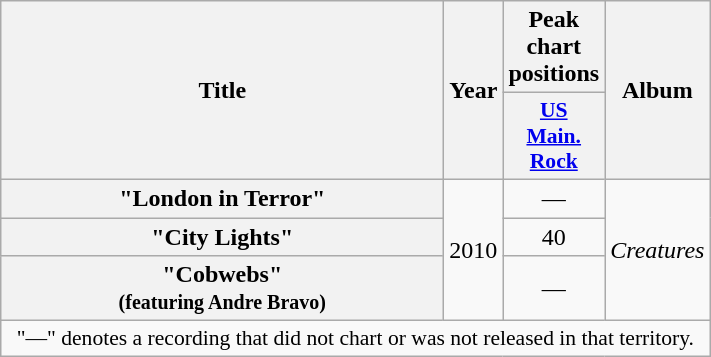<table class="wikitable plainrowheaders" style="text-align:center;">
<tr>
<th scope="col" rowspan="2" style="width:18em;">Title</th>
<th scope="col" rowspan="2">Year</th>
<th scope="col">Peak chart positions</th>
<th scope="col" rowspan="2">Album</th>
</tr>
<tr>
<th scope="col" style="width:3em;font-size:90%;"><a href='#'>US<br>Main.<br>Rock</a></th>
</tr>
<tr>
<th scope="row">"London in Terror"</th>
<td rowspan="3">2010</td>
<td>—</td>
<td rowspan="3"><em>Creatures</em></td>
</tr>
<tr>
<th scope="row">"City Lights"</th>
<td>40</td>
</tr>
<tr>
<th scope="row">"Cobwebs"<br><small>(featuring Andre Bravo)</small></th>
<td>—</td>
</tr>
<tr>
<td colspan="6" style="font-size:90%">"—" denotes a recording that did not chart or was not released in that territory.</td>
</tr>
</table>
